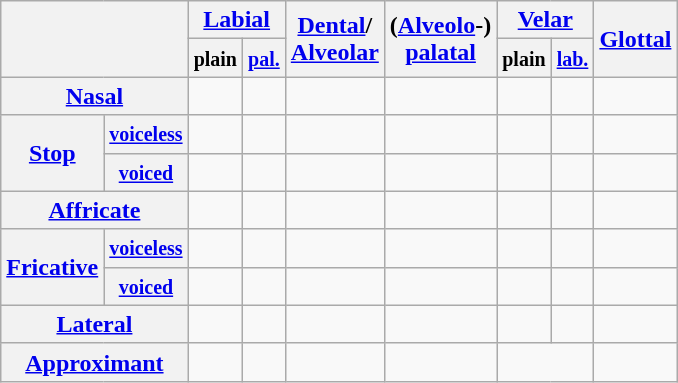<table class="wikitable" style="text-align: center;">
<tr>
<th colspan="2" rowspan="2"></th>
<th colspan="2"><a href='#'>Labial</a></th>
<th rowspan="2"><a href='#'>Dental</a>/<br><a href='#'>Alveolar</a></th>
<th rowspan="2">(<a href='#'>Alveolo</a>-)<a href='#'><br>palatal</a></th>
<th colspan="2"><a href='#'>Velar</a></th>
<th rowspan="2"><a href='#'>Glottal</a></th>
</tr>
<tr>
<th><small>plain</small></th>
<th><small><a href='#'>pal.</a></small></th>
<th><small>plain</small></th>
<th><small><a href='#'>lab.</a></small></th>
</tr>
<tr>
<th colspan="2"><a href='#'>Nasal</a></th>
<td></td>
<td></td>
<td></td>
<td></td>
<td></td>
<td></td>
<td></td>
</tr>
<tr>
<th rowspan="2"><a href='#'>Stop</a></th>
<th><small><a href='#'>voiceless</a></small></th>
<td></td>
<td></td>
<td></td>
<td></td>
<td></td>
<td></td>
<td></td>
</tr>
<tr>
<th><small><a href='#'>voiced</a></small></th>
<td></td>
<td></td>
<td></td>
<td></td>
<td></td>
<td></td>
<td></td>
</tr>
<tr>
<th colspan="2"><a href='#'>Affricate</a></th>
<td></td>
<td></td>
<td></td>
<td></td>
<td></td>
<td></td>
<td></td>
</tr>
<tr>
<th rowspan="2"><a href='#'>Fricative</a></th>
<th><small><a href='#'>voiceless</a></small></th>
<td></td>
<td></td>
<td></td>
<td></td>
<td></td>
<td></td>
<td></td>
</tr>
<tr>
<th><small><a href='#'>voiced</a></small></th>
<td></td>
<td></td>
<td></td>
<td></td>
<td></td>
<td></td>
<td></td>
</tr>
<tr>
<th colspan="2"><a href='#'>Lateral</a></th>
<td></td>
<td></td>
<td></td>
<td></td>
<td></td>
<td></td>
<td></td>
</tr>
<tr>
<th colspan="2"><a href='#'>Approximant</a></th>
<td></td>
<td></td>
<td></td>
<td></td>
<td colspan="2"></td>
<td></td>
</tr>
</table>
